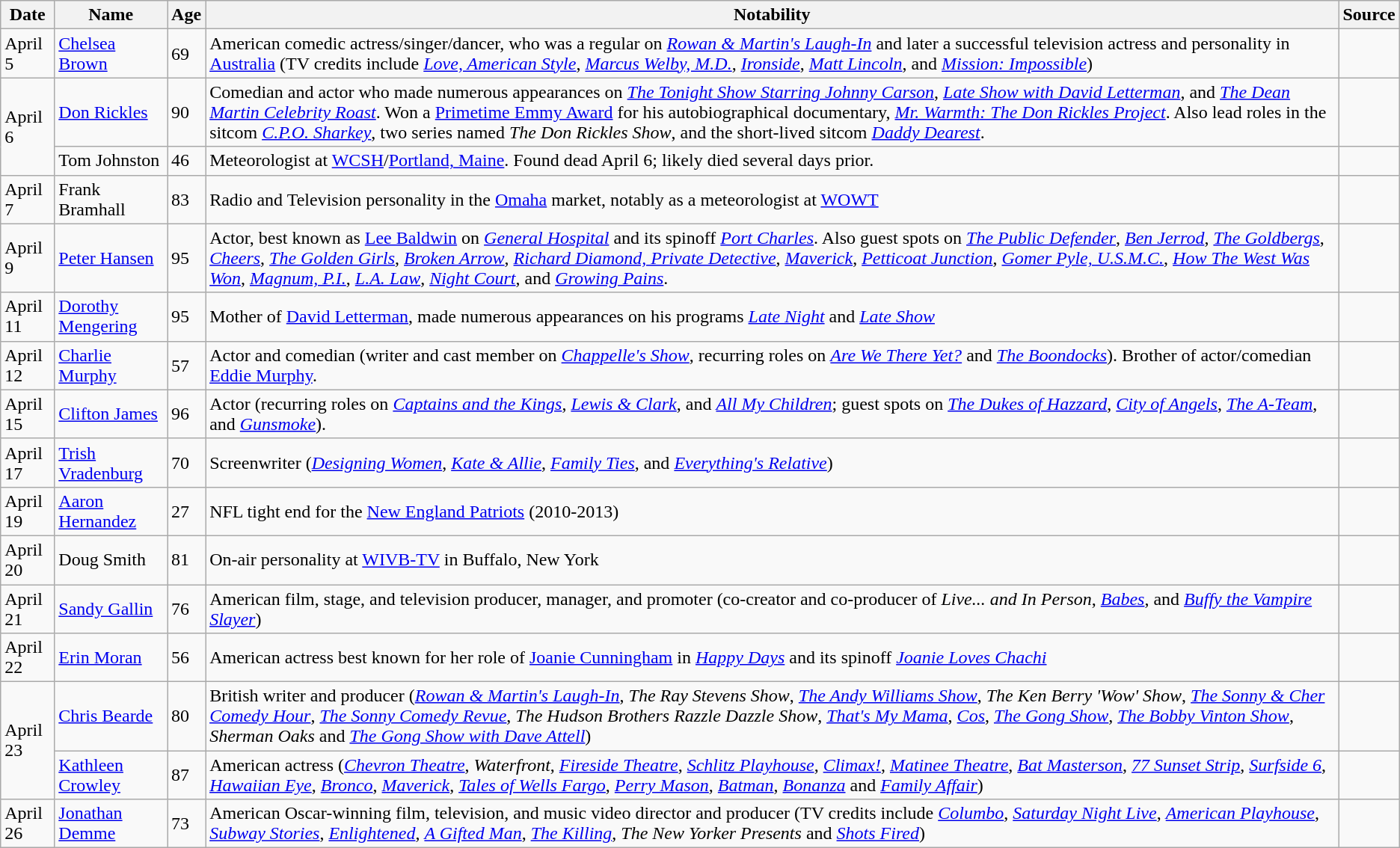<table class="wikitable sortable">
<tr ">
<th>Date</th>
<th>Name</th>
<th>Age</th>
<th class="unsortable">Notability</th>
<th class="unsortable">Source</th>
</tr>
<tr>
<td>April 5</td>
<td><a href='#'>Chelsea Brown</a></td>
<td>69</td>
<td>American comedic actress/singer/dancer, who was a regular on <em><a href='#'>Rowan & Martin's Laugh-In</a></em> and later a successful television actress and personality in <a href='#'>Australia</a> (TV credits include <em><a href='#'>Love, American Style</a></em>, <em><a href='#'>Marcus Welby, M.D.</a></em>, <em><a href='#'>Ironside</a></em>, <em><a href='#'>Matt Lincoln</a></em>, and <em><a href='#'>Mission: Impossible</a></em>)</td>
<td></td>
</tr>
<tr>
<td rowspan="2">April 6</td>
<td><a href='#'>Don Rickles</a></td>
<td>90</td>
<td>Comedian and actor who made numerous appearances on <em><a href='#'>The Tonight Show Starring Johnny Carson</a></em>, <em><a href='#'>Late Show with David Letterman</a></em>, and <em><a href='#'>The Dean Martin Celebrity Roast</a></em>. Won a <a href='#'>Primetime Emmy Award</a> for his autobiographical documentary, <em><a href='#'>Mr. Warmth: The Don Rickles Project</a></em>. Also lead roles in the sitcom <em><a href='#'>C.P.O. Sharkey</a></em>, two series named <em>The Don Rickles Show</em>, and the short-lived sitcom <em><a href='#'>Daddy Dearest</a></em>.</td>
<td></td>
</tr>
<tr>
<td>Tom Johnston</td>
<td>46</td>
<td>Meteorologist at <a href='#'>WCSH</a>/<a href='#'>Portland, Maine</a>. Found dead April 6; likely died several days prior.</td>
<td></td>
</tr>
<tr>
<td>April 7</td>
<td>Frank Bramhall</td>
<td>83</td>
<td>Radio and Television personality in the <a href='#'>Omaha</a> market, notably as a meteorologist at <a href='#'>WOWT</a></td>
<td></td>
</tr>
<tr>
<td>April 9</td>
<td><a href='#'>Peter Hansen</a></td>
<td>95</td>
<td>Actor, best known as <a href='#'>Lee Baldwin</a> on <em><a href='#'>General Hospital</a></em> and its spinoff <em><a href='#'>Port Charles</a></em>. Also guest spots on <em><a href='#'>The Public Defender</a></em>, <em><a href='#'>Ben Jerrod</a></em>, <em><a href='#'>The Goldbergs</a></em>, <em><a href='#'>Cheers</a></em>, <em><a href='#'>The Golden Girls</a></em>, <em><a href='#'>Broken Arrow</a></em>, <em><a href='#'>Richard Diamond, Private Detective</a></em>, <em><a href='#'>Maverick</a></em>, <em><a href='#'>Petticoat Junction</a></em>, <em><a href='#'>Gomer Pyle, U.S.M.C.</a></em>, <em><a href='#'>How The West Was Won</a></em>, <em><a href='#'>Magnum, P.I.</a></em>, <em><a href='#'>L.A. Law</a></em>, <em><a href='#'>Night Court</a></em>, and <em><a href='#'>Growing Pains</a></em>.</td>
<td></td>
</tr>
<tr>
<td>April 11</td>
<td><a href='#'>Dorothy Mengering</a></td>
<td>95</td>
<td>Mother of <a href='#'>David Letterman</a>, made numerous appearances on his programs <em><a href='#'>Late Night</a></em> and <em><a href='#'>Late Show</a></em></td>
<td></td>
</tr>
<tr>
<td>April 12</td>
<td><a href='#'>Charlie Murphy</a></td>
<td>57</td>
<td>Actor and comedian (writer and cast member on <em><a href='#'>Chappelle's Show</a></em>, recurring roles on <em><a href='#'>Are We There Yet?</a></em> and <em><a href='#'>The Boondocks</a></em>). Brother of actor/comedian <a href='#'>Eddie Murphy</a>.</td>
<td></td>
</tr>
<tr>
<td>April 15</td>
<td><a href='#'>Clifton James</a></td>
<td>96</td>
<td>Actor (recurring roles on <em><a href='#'>Captains and the Kings</a></em>, <em><a href='#'>Lewis & Clark</a></em>, and <em><a href='#'>All My Children</a></em>; guest spots on <em><a href='#'>The Dukes of Hazzard</a></em>, <em><a href='#'>City of Angels</a></em>, <em><a href='#'>The A-Team</a></em>, and <em><a href='#'>Gunsmoke</a></em>).</td>
<td></td>
</tr>
<tr>
<td>April 17</td>
<td><a href='#'>Trish Vradenburg</a></td>
<td>70</td>
<td>Screenwriter (<em><a href='#'>Designing Women</a></em>, <em><a href='#'>Kate & Allie</a></em>, <em><a href='#'>Family Ties</a></em>, and <em><a href='#'>Everything's Relative</a></em>)</td>
<td></td>
</tr>
<tr>
<td>April 19</td>
<td><a href='#'>Aaron Hernandez</a></td>
<td>27</td>
<td>NFL tight end for the <a href='#'>New England Patriots</a> (2010-2013)</td>
<td></td>
</tr>
<tr>
<td>April 20</td>
<td>Doug Smith</td>
<td>81</td>
<td>On-air personality at <a href='#'>WIVB-TV</a> in Buffalo, New York</td>
<td></td>
</tr>
<tr>
<td>April 21</td>
<td><a href='#'>Sandy Gallin</a></td>
<td>76</td>
<td>American film, stage, and television producer, manager, and promoter (co-creator and co-producer of <em>Live... and In Person</em>, <em><a href='#'>Babes</a></em>, and <em><a href='#'>Buffy the Vampire Slayer</a></em>)</td>
<td></td>
</tr>
<tr>
<td>April 22</td>
<td><a href='#'>Erin Moran</a></td>
<td>56</td>
<td>American actress best known for her role of <a href='#'>Joanie Cunningham</a> in <em><a href='#'>Happy Days</a></em> and its spinoff <em><a href='#'>Joanie Loves Chachi</a></em></td>
<td></td>
</tr>
<tr>
<td rowspan="2">April 23</td>
<td><a href='#'>Chris Bearde</a></td>
<td>80</td>
<td>British writer and producer (<em><a href='#'>Rowan & Martin's Laugh-In</a></em>, <em>The Ray Stevens Show</em>, <em><a href='#'>The Andy Williams Show</a></em>, <em>The Ken Berry 'Wow' Show</em>, <em><a href='#'>The Sonny & Cher Comedy Hour</a></em>, <em><a href='#'>The Sonny Comedy Revue</a></em>, <em>The Hudson Brothers Razzle Dazzle Show</em>, <em><a href='#'>That's My Mama</a></em>, <em><a href='#'>Cos</a></em>, <em><a href='#'>The Gong Show</a></em>, <em><a href='#'>The Bobby Vinton Show</a></em>, <em>Sherman Oaks</em> and <em><a href='#'>The Gong Show with Dave Attell</a></em>)</td>
<td></td>
</tr>
<tr>
<td><a href='#'>Kathleen Crowley</a></td>
<td>87</td>
<td>American actress (<em><a href='#'>Chevron Theatre</a></em>, <em>Waterfront</em>, <em><a href='#'>Fireside Theatre</a></em>, <em><a href='#'>Schlitz Playhouse</a></em>, <em><a href='#'>Climax!</a></em>, <em><a href='#'>Matinee Theatre</a></em>, <em><a href='#'>Bat Masterson</a></em>, <em><a href='#'>77 Sunset Strip</a></em>, <em><a href='#'>Surfside 6</a></em>, <em><a href='#'>Hawaiian Eye</a></em>, <em><a href='#'>Bronco</a></em>, <em><a href='#'>Maverick</a></em>, <em><a href='#'>Tales of Wells Fargo</a></em>, <em><a href='#'>Perry Mason</a></em>, <em><a href='#'>Batman</a></em>, <em><a href='#'>Bonanza</a></em> and <em><a href='#'>Family Affair</a></em>)</td>
<td></td>
</tr>
<tr>
<td>April 26</td>
<td><a href='#'>Jonathan Demme</a></td>
<td>73</td>
<td>American Oscar-winning film, television, and music video director and producer (TV credits include <em><a href='#'>Columbo</a></em>, <em><a href='#'>Saturday Night Live</a></em>, <em><a href='#'>American Playhouse</a></em>, <em><a href='#'>Subway Stories</a></em>, <em><a href='#'>Enlightened</a></em>, <em><a href='#'>A Gifted Man</a></em>, <em><a href='#'>The Killing</a></em>, <em>The New Yorker Presents</em> and <em><a href='#'>Shots Fired</a></em>)</td>
<td></td>
</tr>
</table>
